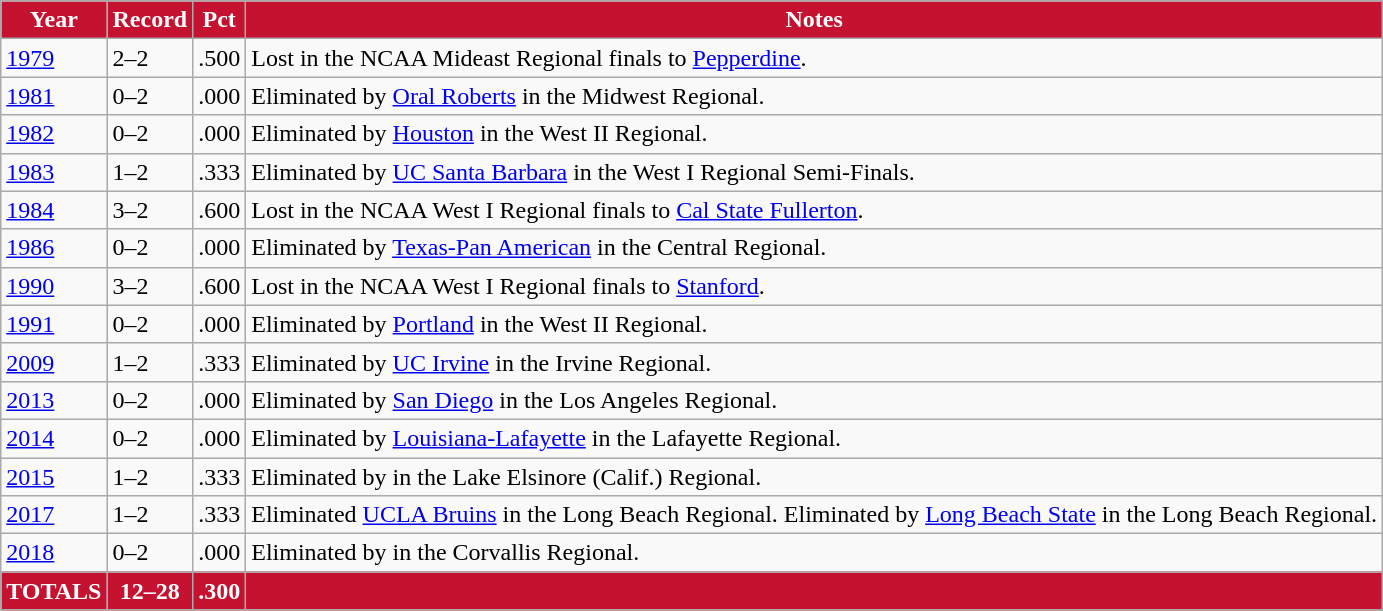<table class="wikitable sortable">
<tr>
<th style="background:#C41230; color:white;">Year</th>
<th style="background:#C41230; color:white;">Record</th>
<th style="background:#C41230; color:white;">Pct</th>
<th style="background:#C41230; color:white;">Notes</th>
</tr>
<tr>
<td><a href='#'>1979</a></td>
<td>2–2</td>
<td>.500</td>
<td>Lost in the NCAA Mideast Regional finals to <a href='#'>Pepperdine</a>.</td>
</tr>
<tr>
<td><a href='#'>1981</a></td>
<td>0–2</td>
<td>.000</td>
<td>Eliminated by <a href='#'>Oral Roberts</a> in the Midwest Regional.</td>
</tr>
<tr>
<td><a href='#'>1982</a></td>
<td>0–2</td>
<td>.000</td>
<td>Eliminated by <a href='#'>Houston</a> in the West II Regional.</td>
</tr>
<tr>
<td><a href='#'>1983</a></td>
<td>1–2</td>
<td>.333</td>
<td>Eliminated by <a href='#'>UC Santa Barbara</a> in the West I Regional Semi-Finals.</td>
</tr>
<tr>
<td><a href='#'>1984</a></td>
<td>3–2</td>
<td>.600</td>
<td>Lost in the NCAA West I Regional finals to <a href='#'>Cal State Fullerton</a>.</td>
</tr>
<tr>
<td><a href='#'>1986</a></td>
<td>0–2</td>
<td>.000</td>
<td>Eliminated by <a href='#'>Texas-Pan American</a> in the Central Regional.</td>
</tr>
<tr>
<td><a href='#'>1990</a></td>
<td>3–2</td>
<td>.600</td>
<td>Lost in the NCAA West I Regional finals to <a href='#'>Stanford</a>.</td>
</tr>
<tr>
<td><a href='#'>1991</a></td>
<td>0–2</td>
<td>.000</td>
<td>Eliminated by <a href='#'>Portland</a> in the West II Regional.</td>
</tr>
<tr>
<td><a href='#'>2009</a></td>
<td>1–2</td>
<td>.333</td>
<td>Eliminated by <a href='#'>UC Irvine</a> in the Irvine Regional.</td>
</tr>
<tr>
<td><a href='#'>2013</a></td>
<td>0–2</td>
<td>.000</td>
<td>Eliminated by <a href='#'>San Diego</a> in the Los Angeles Regional.</td>
</tr>
<tr>
<td><a href='#'>2014</a></td>
<td>0–2</td>
<td>.000</td>
<td>Eliminated by <a href='#'>Louisiana-Lafayette</a> in the Lafayette Regional.</td>
</tr>
<tr>
<td><a href='#'>2015</a></td>
<td>1–2</td>
<td>.333</td>
<td>Eliminated by  in the Lake Elsinore (Calif.) Regional.</td>
</tr>
<tr>
<td><a href='#'>2017</a></td>
<td>1–2</td>
<td>.333</td>
<td>Eliminated <a href='#'>UCLA Bruins</a> in the Long Beach Regional. Eliminated by <a href='#'>Long Beach State</a> in the Long Beach Regional.</td>
</tr>
<tr>
<td><a href='#'>2018</a></td>
<td>0–2</td>
<td>.000</td>
<td>Eliminated by  in the Corvallis Regional.</td>
</tr>
<tr class="sortbottom" style="background:#C41230; color:white; text-align:center;">
<td><strong>TOTALS</strong></td>
<td><strong>12–28</strong></td>
<td><strong>.300</strong></td>
<td></td>
</tr>
</table>
